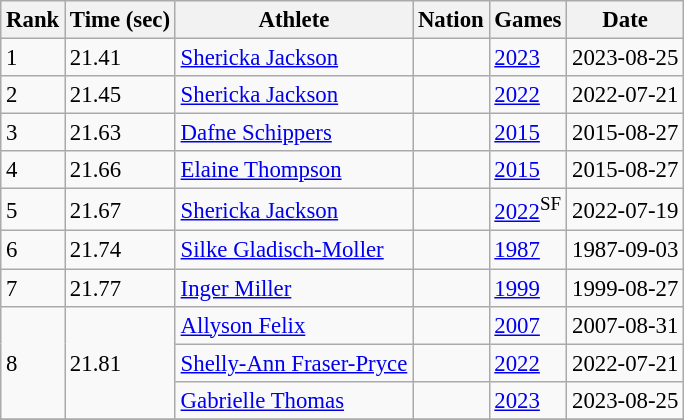<table class=wikitable style="font-size:95%">
<tr>
<th>Rank</th>
<th>Time (sec)</th>
<th>Athlete</th>
<th>Nation</th>
<th>Games</th>
<th>Date</th>
</tr>
<tr>
<td>1</td>
<td>21.41</td>
<td><a href='#'>Shericka Jackson</a></td>
<td></td>
<td><a href='#'>2023</a></td>
<td>2023-08-25</td>
</tr>
<tr>
<td>2</td>
<td>21.45</td>
<td><a href='#'>Shericka Jackson</a></td>
<td></td>
<td><a href='#'>2022</a></td>
<td>2022-07-21</td>
</tr>
<tr>
<td>3</td>
<td>21.63</td>
<td><a href='#'>Dafne Schippers</a></td>
<td></td>
<td><a href='#'>2015</a></td>
<td>2015-08-27</td>
</tr>
<tr>
<td>4</td>
<td>21.66</td>
<td><a href='#'>Elaine Thompson</a></td>
<td></td>
<td><a href='#'>2015</a></td>
<td>2015-08-27</td>
</tr>
<tr>
<td>5</td>
<td>21.67</td>
<td><a href='#'>Shericka Jackson</a></td>
<td></td>
<td><a href='#'>2022</a><sup>SF</sup></td>
<td>2022-07-19</td>
</tr>
<tr>
<td>6</td>
<td>21.74</td>
<td><a href='#'>Silke Gladisch-Moller</a></td>
<td></td>
<td><a href='#'>1987</a></td>
<td>1987-09-03</td>
</tr>
<tr>
<td>7</td>
<td>21.77</td>
<td><a href='#'>Inger Miller</a></td>
<td></td>
<td><a href='#'>1999</a></td>
<td>1999-08-27</td>
</tr>
<tr>
<td rowspan=3">8</td>
<td rowspan="3">21.81</td>
<td><a href='#'>Allyson Felix</a></td>
<td></td>
<td><a href='#'>2007</a></td>
<td>2007-08-31</td>
</tr>
<tr>
<td><a href='#'>Shelly-Ann Fraser-Pryce</a></td>
<td></td>
<td><a href='#'>2022</a></td>
<td>2022-07-21</td>
</tr>
<tr>
<td><a href='#'>Gabrielle Thomas</a></td>
<td></td>
<td><a href='#'>2023</a></td>
<td>2023-08-25</td>
</tr>
<tr>
</tr>
</table>
